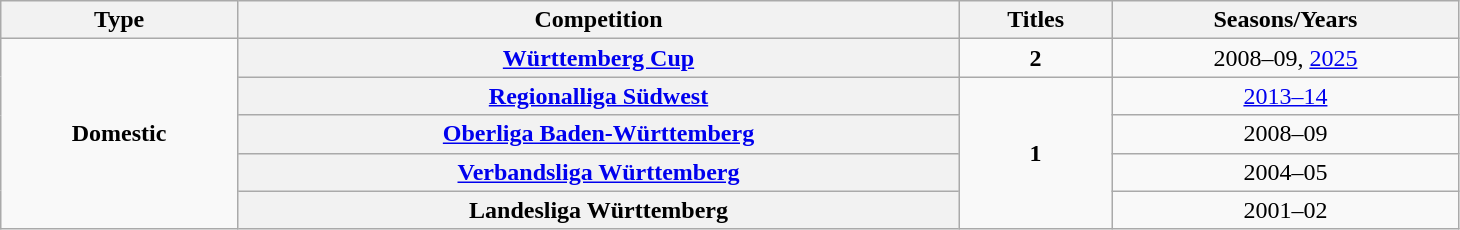<table class="wikitable plainrowheaders" width=77% style="text-align: center;">
<tr>
<th scope=col>Type</th>
<th scope=col>Competition</th>
<th scope=col>Titles</th>
<th scope=col>Seasons/Years</th>
</tr>
<tr>
<td rowspan="5"><strong>Domestic</strong></td>
<th scope=col><a href='#'>Württemberg Cup</a></th>
<td><strong>2</strong></td>
<td>2008–09, <a href='#'>2025</a></td>
</tr>
<tr>
<th scope=col><a href='#'>Regionalliga Südwest</a></th>
<td rowspan="4"><strong>1</strong></td>
<td><a href='#'>2013–14</a></td>
</tr>
<tr>
<th scope=col><a href='#'>Oberliga Baden-Württemberg</a></th>
<td>2008–09</td>
</tr>
<tr>
<th scope=col><a href='#'>Verbandsliga Württemberg</a></th>
<td>2004–05</td>
</tr>
<tr>
<th scope=col>Landesliga Württemberg</th>
<td>2001–02</td>
</tr>
</table>
